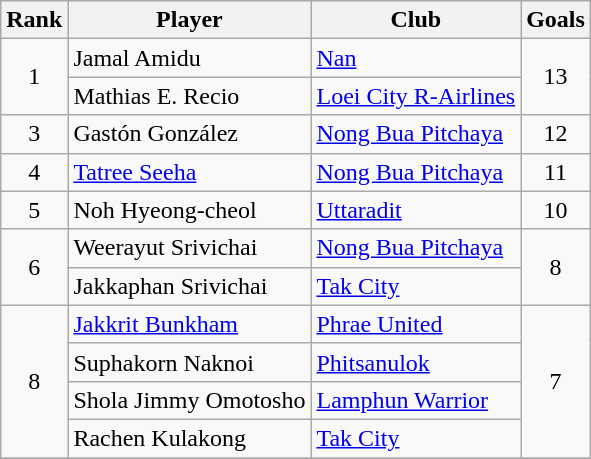<table class="wikitable" style="text-align:center">
<tr>
<th>Rank</th>
<th>Player</th>
<th>Club</th>
<th>Goals</th>
</tr>
<tr>
<td rowspan="2">1</td>
<td align="left"> Jamal Amidu</td>
<td align="left"><a href='#'>Nan</a></td>
<td rowspan="2">13</td>
</tr>
<tr>
<td align="left"> Mathias E. Recio</td>
<td align="left"><a href='#'>Loei City R-Airlines</a></td>
</tr>
<tr>
<td>3</td>
<td align="left"> Gastón González</td>
<td align="left"><a href='#'>Nong Bua Pitchaya</a></td>
<td>12</td>
</tr>
<tr>
<td>4</td>
<td align="left"> <a href='#'>Tatree Seeha</a></td>
<td align="left"><a href='#'>Nong Bua Pitchaya</a></td>
<td>11</td>
</tr>
<tr>
<td>5</td>
<td align="left"> Noh Hyeong-cheol</td>
<td align="left"><a href='#'>Uttaradit</a></td>
<td>10</td>
</tr>
<tr>
<td rowspan="2">6</td>
<td align="left"> Weerayut Srivichai</td>
<td align="left"><a href='#'>Nong Bua Pitchaya</a></td>
<td rowspan="2">8</td>
</tr>
<tr>
<td align="left"> Jakkaphan Srivichai</td>
<td align="left"><a href='#'>Tak City</a></td>
</tr>
<tr>
<td rowspan="4">8</td>
<td align="left"> <a href='#'>Jakkrit Bunkham</a></td>
<td align="left"><a href='#'>Phrae United</a></td>
<td rowspan="4">7</td>
</tr>
<tr>
<td align="left"> Suphakorn Naknoi</td>
<td align="left"><a href='#'>Phitsanulok</a></td>
</tr>
<tr>
<td align="left"> Shola Jimmy Omotosho</td>
<td align="left"><a href='#'>Lamphun Warrior</a></td>
</tr>
<tr>
<td align="left"> Rachen Kulakong</td>
<td align="left"><a href='#'>Tak City</a></td>
</tr>
<tr>
</tr>
</table>
